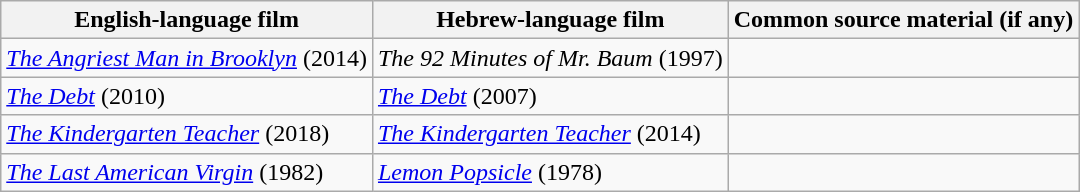<table class="wikitable">
<tr>
<th>English-language film</th>
<th>Hebrew-language film</th>
<th>Common source material (if any)</th>
</tr>
<tr>
<td><em><a href='#'>The Angriest Man in Brooklyn</a></em> (2014)</td>
<td><em>The 92 Minutes of Mr. Baum</em> (1997)</td>
<td></td>
</tr>
<tr>
<td><em><a href='#'>The Debt</a></em> (2010)</td>
<td><em><a href='#'>The Debt</a></em> (2007)</td>
<td></td>
</tr>
<tr>
<td><em><a href='#'>The Kindergarten Teacher</a></em> (2018)</td>
<td><em><a href='#'>The Kindergarten Teacher</a></em> (2014)</td>
<td></td>
</tr>
<tr>
<td><em><a href='#'>The Last American Virgin</a></em> (1982)</td>
<td><em><a href='#'>Lemon Popsicle</a></em> (1978)</td>
<td></td>
</tr>
</table>
